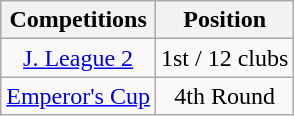<table class="wikitable" style="text-align:center;">
<tr>
<th>Competitions</th>
<th>Position</th>
</tr>
<tr>
<td><a href='#'>J. League 2</a></td>
<td>1st / 12 clubs</td>
</tr>
<tr>
<td><a href='#'>Emperor's Cup</a></td>
<td>4th Round</td>
</tr>
</table>
